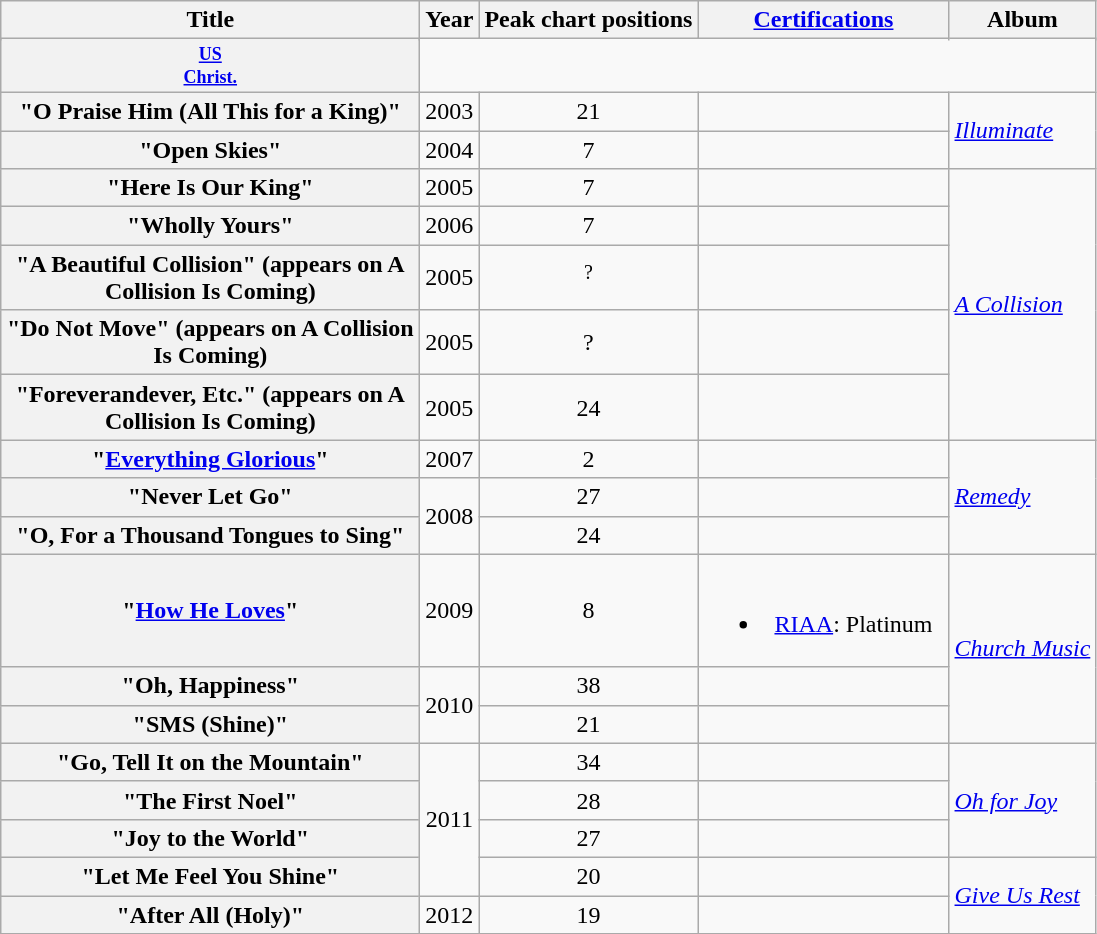<table class="wikitable plainrowheaders" style=text-align:center;>
<tr>
<th scope="col" rowspan="2" style="width:17em;">Title</th>
<th scope="col" rowspan="2">Year</th>
<th scope="col">Peak chart positions</th>
<th scope="col" rowspan="2" style="width:10em;"><a href='#'>Certifications</a></th>
<th scope="col" rowspan="2">Album</th>
</tr>
<tr>
</tr>
<tr style="font-size:smaller;">
<th scope="col" style="width:3em;font-size:90%;"><a href='#'>US<br>Christ.</a></th>
</tr>
<tr>
<th scope="row">"O Praise Him (All This for a King)"</th>
<td>2003</td>
<td>21</td>
<td></td>
<td rowspan="2" style="text-align:left"><em><a href='#'>Illuminate</a></em></td>
</tr>
<tr>
<th scope="row">"Open Skies"</th>
<td>2004</td>
<td>7</td>
<td></td>
</tr>
<tr>
<th scope="row">"Here Is Our King"</th>
<td>2005</td>
<td>7</td>
<td></td>
<td rowspan="5" style="text-align:left"><em><a href='#'>A Collision</a></em></td>
</tr>
<tr>
<th scope="row">"Wholly Yours"</th>
<td>2006</td>
<td>7</td>
<td></td>
</tr>
<tr>
<th scope="row">"A Beautiful Collision" (appears on A Collision Is Coming)</th>
<td>2005</td>
<td><sup>?</sup></td>
<td></td>
</tr>
<tr>
<th scope="row">"Do Not Move" (appears on A Collision Is Coming)</th>
<td>2005</td>
<td>?</td>
<td></td>
</tr>
<tr>
<th scope="row">"Foreverandever, Etc." (appears on A Collision Is Coming)</th>
<td>2005</td>
<td>24</td>
<td></td>
</tr>
<tr>
<th scope="row">"<a href='#'>Everything Glorious</a>"</th>
<td>2007</td>
<td>2</td>
<td></td>
<td rowspan="3" style="text-align:left"><em><a href='#'>Remedy</a></em></td>
</tr>
<tr>
<th scope="row">"Never Let Go"</th>
<td rowspan="2">2008</td>
<td>27</td>
<td></td>
</tr>
<tr>
<th scope="row">"O, For a Thousand Tongues to Sing"</th>
<td>24</td>
<td></td>
</tr>
<tr>
<th scope="row">"<a href='#'>How He Loves</a>"</th>
<td>2009</td>
<td>8</td>
<td><br><ul><li><a href='#'>RIAA</a>: Platinum</li></ul></td>
<td rowspan="3" style="text-align:left"><em><a href='#'>Church Music</a></em></td>
</tr>
<tr>
<th scope="row">"Oh, Happiness"</th>
<td rowspan="2">2010</td>
<td>38</td>
<td></td>
</tr>
<tr>
<th scope="row">"SMS (Shine)"</th>
<td>21</td>
<td></td>
</tr>
<tr>
<th scope="row">"Go, Tell It on the Mountain"</th>
<td rowspan="4">2011</td>
<td>34</td>
<td></td>
<td rowspan="3" style="text-align:left"><em><a href='#'>Oh for Joy</a></em></td>
</tr>
<tr>
<th scope="row">"The First Noel"</th>
<td>28</td>
<td></td>
</tr>
<tr>
<th scope="row">"Joy to the World"</th>
<td>27</td>
<td></td>
</tr>
<tr>
<th scope="row">"Let Me Feel You Shine"</th>
<td>20</td>
<td></td>
<td rowspan="2" style="text-align:left"><em><a href='#'>Give Us Rest</a></em></td>
</tr>
<tr>
<th scope="row">"After All (Holy)"</th>
<td>2012</td>
<td>19</td>
<td></td>
</tr>
</table>
